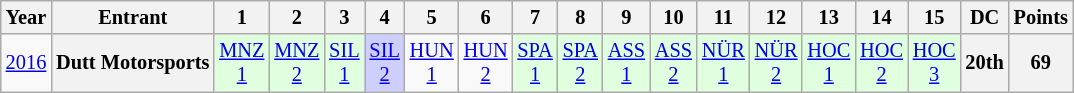<table class="wikitable" style="text-align:center; font-size:85%">
<tr>
<th>Year</th>
<th>Entrant</th>
<th>1</th>
<th>2</th>
<th>3</th>
<th>4</th>
<th>5</th>
<th>6</th>
<th>7</th>
<th>8</th>
<th>9</th>
<th>10</th>
<th>11</th>
<th>12</th>
<th>13</th>
<th>14</th>
<th>15</th>
<th>DC</th>
<th>Points</th>
</tr>
<tr>
<td><a href='#'>2016</a></td>
<th nowrap>Dutt Motorsports</th>
<td style="background:#dfffdf;"><a href='#'>MNZ<br>1</a><br></td>
<td style="background:#dfffdf;"><a href='#'>MNZ<br>2</a><br></td>
<td style="background:#dfffdf;"><a href='#'>SIL<br>1</a><br></td>
<td style="background:#cfcfff;"><a href='#'>SIL<br>2</a><br></td>
<td style="background:#;"><a href='#'>HUN<br>1</a><br></td>
<td style="background:#;"><a href='#'>HUN<br>2</a><br></td>
<td style="background:#dfffdf;"><a href='#'>SPA<br>1</a><br></td>
<td style="background:#dfffdf;"><a href='#'>SPA<br>2</a><br></td>
<td style="background:#dfffdf;"><a href='#'>ASS<br>1</a><br></td>
<td style="background:#dfffdf;"><a href='#'>ASS<br>2</a><br></td>
<td style="background:#dfffdf;"><a href='#'>NÜR<br>1</a><br></td>
<td style="background:#dfffdf;"><a href='#'>NÜR<br>2</a><br></td>
<td style="background:#dfffdf;"><a href='#'>HOC<br>1</a><br></td>
<td style="background:#dfffdf;"><a href='#'>HOC<br>2</a><br></td>
<td style="background:#dfffdf;"><a href='#'>HOC<br>3</a><br></td>
<th>20th</th>
<th>69</th>
</tr>
</table>
